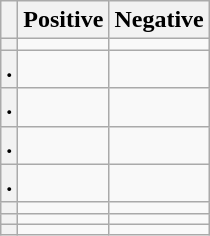<table class="wikitable">
<tr>
<th> </th>
<th>Positive</th>
<th>Negative</th>
</tr>
<tr>
<th></th>
<td></td>
<td></td>
</tr>
<tr>
<th>.</th>
<td></td>
<td></td>
</tr>
<tr>
<th>.</th>
<td></td>
<td></td>
</tr>
<tr>
<th>.</th>
<td></td>
<td></td>
</tr>
<tr>
<th>.</th>
<td></td>
<td></td>
</tr>
<tr>
<th></th>
<td></td>
<td></td>
</tr>
<tr>
<th></th>
<td></td>
<td></td>
</tr>
<tr>
<th></th>
<td></td>
<td></td>
</tr>
</table>
